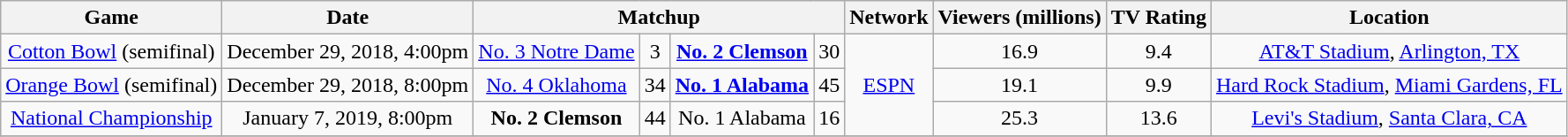<table class="wikitable" style="text-align:center;">
<tr>
<th>Game</th>
<th>Date</th>
<th colspan=4>Matchup</th>
<th>Network</th>
<th>Viewers (millions)</th>
<th>TV Rating</th>
<th>Location</th>
</tr>
<tr>
<td><a href='#'>Cotton Bowl</a> (semifinal)</td>
<td>December 29, 2018, 4:00pm</td>
<td><a href='#'>No. 3 Notre Dame</a></td>
<td>3</td>
<td><strong><a href='#'>No. 2 Clemson</a></strong></td>
<td>30</td>
<td rowspan="3"><a href='#'>ESPN</a></td>
<td>16.9</td>
<td>9.4</td>
<td><a href='#'>AT&T Stadium</a>, <a href='#'>Arlington, TX</a></td>
</tr>
<tr>
<td><a href='#'>Orange Bowl</a> (semifinal)</td>
<td>December 29, 2018, 8:00pm</td>
<td><a href='#'>No. 4 Oklahoma</a></td>
<td>34</td>
<td><strong><a href='#'>No. 1 Alabama</a></strong></td>
<td>45</td>
<td>19.1</td>
<td>9.9</td>
<td><a href='#'>Hard Rock Stadium</a>, <a href='#'>Miami Gardens, FL</a></td>
</tr>
<tr>
<td><a href='#'>National Championship</a></td>
<td>January 7, 2019, 8:00pm</td>
<td><strong>No. 2 Clemson</strong></td>
<td>44</td>
<td>No. 1 Alabama</td>
<td>16</td>
<td>25.3</td>
<td>13.6</td>
<td><a href='#'>Levi's Stadium</a>, <a href='#'>Santa Clara, CA</a></td>
</tr>
<tr>
</tr>
</table>
